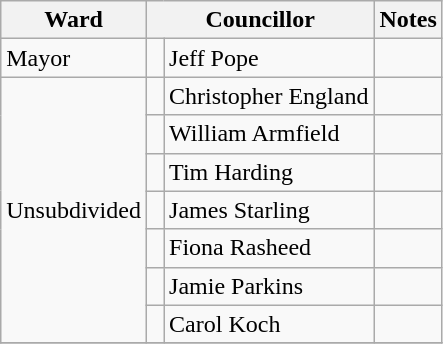<table class="wikitable">
<tr>
<th>Ward</th>
<th colspan="2">Councillor</th>
<th>Notes</th>
</tr>
<tr>
<td rowspan="1">Mayor </td>
<td> </td>
<td>Jeff Pope</td>
<td></td>
</tr>
<tr>
<td rowspan="7">Unsubdivided </td>
<td> </td>
<td>Christopher England</td>
<td></td>
</tr>
<tr>
<td> </td>
<td>William Armfield</td>
<td></td>
</tr>
<tr>
<td> </td>
<td>Tim Harding</td>
<td></td>
</tr>
<tr>
<td> </td>
<td>James Starling</td>
<td></td>
</tr>
<tr>
<td> </td>
<td>Fiona Rasheed</td>
<td></td>
</tr>
<tr>
<td> </td>
<td>Jamie Parkins</td>
<td></td>
</tr>
<tr>
<td> </td>
<td>Carol Koch</td>
<td></td>
</tr>
<tr>
</tr>
</table>
